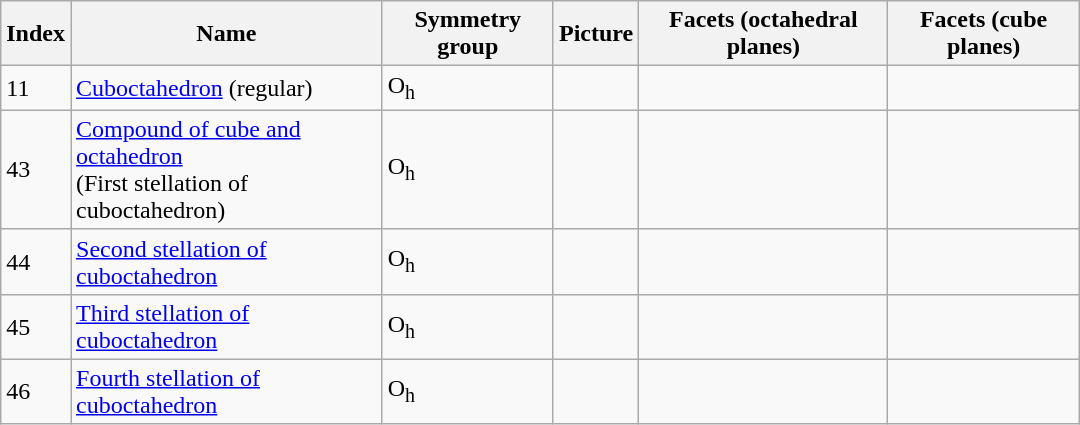<table class="wikitable" width=720>
<tr>
<th>Index</th>
<th>Name</th>
<th>Symmetry group</th>
<th>Picture</th>
<th>Facets (octahedral planes)</th>
<th>Facets (cube planes)</th>
</tr>
<tr>
<td>11</td>
<td><a href='#'>Cuboctahedron</a> (regular)</td>
<td>O<sub>h</sub></td>
<td></td>
<td></td>
<td></td>
</tr>
<tr>
<td>43</td>
<td><a href='#'>Compound of cube and octahedron</a><br>(First stellation of cuboctahedron)</td>
<td>O<sub>h</sub></td>
<td></td>
<td></td>
<td></td>
</tr>
<tr>
<td>44</td>
<td><a href='#'>Second stellation of cuboctahedron</a></td>
<td>O<sub>h</sub></td>
<td></td>
<td></td>
<td></td>
</tr>
<tr>
<td>45</td>
<td><a href='#'>Third stellation of cuboctahedron</a></td>
<td>O<sub>h</sub></td>
<td></td>
<td></td>
<td></td>
</tr>
<tr>
<td>46</td>
<td><a href='#'>Fourth stellation of cuboctahedron</a></td>
<td>O<sub>h</sub></td>
<td></td>
<td></td>
<td></td>
</tr>
</table>
